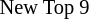<table class="toccolours" style="font-size: 85%; white-space: nowrap">
<tr>
<td></td>
<td>New Top 9</td>
</tr>
</table>
